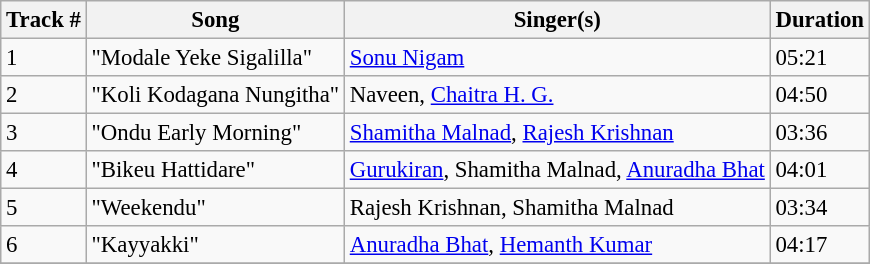<table class="wikitable" style="font-size:95%;">
<tr>
<th>Track #</th>
<th>Song</th>
<th>Singer(s)</th>
<th>Duration</th>
</tr>
<tr>
<td>1</td>
<td>"Modale Yeke Sigalilla"</td>
<td><a href='#'>Sonu Nigam</a></td>
<td>05:21</td>
</tr>
<tr>
<td>2</td>
<td>"Koli Kodagana Nungitha"</td>
<td>Naveen, <a href='#'>Chaitra H. G.</a></td>
<td>04:50</td>
</tr>
<tr>
<td>3</td>
<td>"Ondu Early Morning"</td>
<td><a href='#'>Shamitha Malnad</a>, <a href='#'>Rajesh Krishnan</a></td>
<td>03:36</td>
</tr>
<tr>
<td>4</td>
<td>"Bikeu Hattidare"</td>
<td><a href='#'>Gurukiran</a>, Shamitha Malnad, <a href='#'>Anuradha Bhat</a></td>
<td>04:01</td>
</tr>
<tr>
<td>5</td>
<td>"Weekendu"</td>
<td>Rajesh Krishnan, Shamitha Malnad</td>
<td>03:34</td>
</tr>
<tr>
<td>6</td>
<td>"Kayyakki"</td>
<td><a href='#'>Anuradha Bhat</a>, <a href='#'>Hemanth Kumar</a></td>
<td>04:17</td>
</tr>
<tr>
</tr>
</table>
